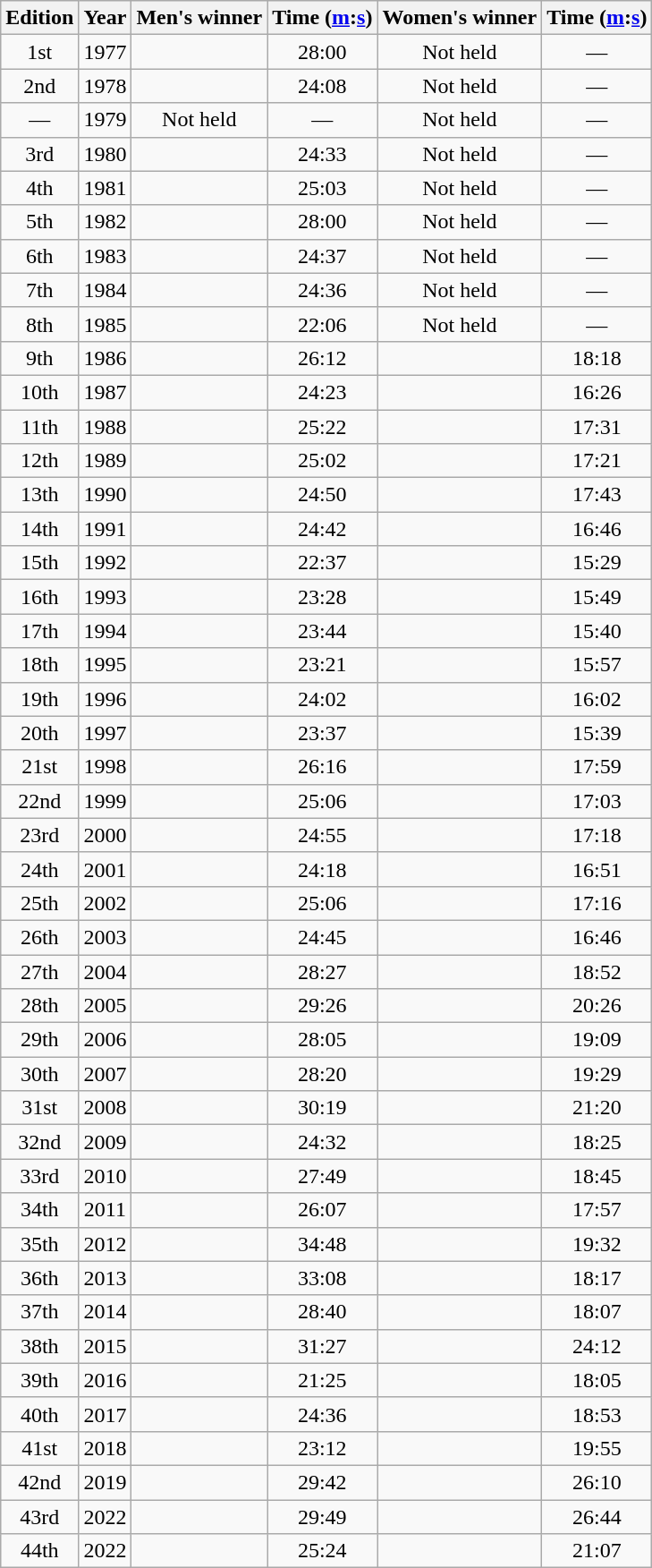<table class="wikitable" style="text-align:center">
<tr>
<th>Edition</th>
<th>Year</th>
<th>Men's winner</th>
<th>Time (<a href='#'>m</a>:<a href='#'>s</a>)</th>
<th>Women's winner</th>
<th>Time (<a href='#'>m</a>:<a href='#'>s</a>)</th>
</tr>
<tr>
<td>1st</td>
<td>1977</td>
<td align=left></td>
<td>28:00</td>
<td align=center>Not held</td>
<td align=center>—</td>
</tr>
<tr>
<td>2nd</td>
<td>1978</td>
<td align=left></td>
<td>24:08</td>
<td align=center>Not held</td>
<td align=center>—</td>
</tr>
<tr>
<td align=center>—</td>
<td>1979</td>
<td align=center>Not held</td>
<td align=center>—</td>
<td align=center>Not held</td>
<td align=center>—</td>
</tr>
<tr>
<td>3rd</td>
<td>1980</td>
<td align=left></td>
<td>24:33</td>
<td align=center>Not held</td>
<td align=center>—</td>
</tr>
<tr>
<td>4th</td>
<td>1981</td>
<td align=left></td>
<td>25:03</td>
<td align=center>Not held</td>
<td align=center>—</td>
</tr>
<tr>
<td>5th</td>
<td>1982</td>
<td align=left></td>
<td>28:00</td>
<td align=center>Not held</td>
<td align=center>—</td>
</tr>
<tr>
<td>6th</td>
<td>1983</td>
<td align=left></td>
<td>24:37</td>
<td align=center>Not held</td>
<td align=center>—</td>
</tr>
<tr>
<td>7th</td>
<td>1984</td>
<td align=left></td>
<td>24:36</td>
<td align=center>Not held</td>
<td align=center>—</td>
</tr>
<tr>
<td>8th</td>
<td>1985</td>
<td align=left></td>
<td>22:06</td>
<td align=center>Not held</td>
<td align=center>—</td>
</tr>
<tr>
<td>9th</td>
<td>1986</td>
<td align=left></td>
<td>26:12</td>
<td align=left></td>
<td>18:18</td>
</tr>
<tr>
<td>10th</td>
<td>1987</td>
<td align=left></td>
<td>24:23</td>
<td align=left></td>
<td>16:26</td>
</tr>
<tr>
<td>11th</td>
<td>1988</td>
<td align=left></td>
<td>25:22</td>
<td align=left></td>
<td>17:31</td>
</tr>
<tr>
<td>12th</td>
<td>1989</td>
<td align=left></td>
<td>25:02</td>
<td align=left></td>
<td>17:21</td>
</tr>
<tr>
<td>13th</td>
<td>1990</td>
<td align=left></td>
<td>24:50</td>
<td align=left></td>
<td>17:43</td>
</tr>
<tr>
<td>14th</td>
<td>1991</td>
<td align=left></td>
<td>24:42</td>
<td align=left></td>
<td>16:46</td>
</tr>
<tr>
<td>15th</td>
<td>1992</td>
<td align=left></td>
<td>22:37</td>
<td align=left></td>
<td>15:29</td>
</tr>
<tr>
<td>16th</td>
<td>1993</td>
<td align=left></td>
<td>23:28</td>
<td align=left></td>
<td>15:49</td>
</tr>
<tr>
<td>17th</td>
<td>1994</td>
<td align=left></td>
<td>23:44</td>
<td align=left></td>
<td>15:40</td>
</tr>
<tr>
<td>18th</td>
<td>1995</td>
<td align=left></td>
<td>23:21</td>
<td align=left></td>
<td>15:57</td>
</tr>
<tr>
<td>19th</td>
<td>1996</td>
<td align=left></td>
<td>24:02</td>
<td align=left></td>
<td>16:02</td>
</tr>
<tr>
<td>20th</td>
<td>1997</td>
<td align=left></td>
<td>23:37</td>
<td align=left></td>
<td>15:39</td>
</tr>
<tr>
<td>21st</td>
<td>1998</td>
<td align=left></td>
<td>26:16</td>
<td align=left></td>
<td>17:59</td>
</tr>
<tr>
<td>22nd</td>
<td>1999</td>
<td align=left></td>
<td>25:06</td>
<td align=left></td>
<td>17:03</td>
</tr>
<tr>
<td>23rd</td>
<td>2000</td>
<td align=left></td>
<td>24:55</td>
<td align=left></td>
<td>17:18</td>
</tr>
<tr>
<td>24th</td>
<td>2001</td>
<td align=left></td>
<td>24:18</td>
<td align=left></td>
<td>16:51</td>
</tr>
<tr>
<td>25th</td>
<td>2002</td>
<td align=left></td>
<td>25:06</td>
<td align=left></td>
<td>17:16</td>
</tr>
<tr>
<td>26th</td>
<td>2003</td>
<td align=left></td>
<td>24:45</td>
<td align=left></td>
<td>16:46</td>
</tr>
<tr>
<td>27th</td>
<td>2004</td>
<td align=left></td>
<td>28:27</td>
<td align=left></td>
<td>18:52</td>
</tr>
<tr>
<td>28th</td>
<td>2005</td>
<td align=left></td>
<td>29:26</td>
<td align=left></td>
<td>20:26</td>
</tr>
<tr>
<td>29th</td>
<td>2006</td>
<td align=left></td>
<td>28:05</td>
<td align=left></td>
<td>19:09</td>
</tr>
<tr>
<td>30th</td>
<td>2007</td>
<td align=left></td>
<td>28:20</td>
<td align=left></td>
<td>19:29</td>
</tr>
<tr>
<td>31st</td>
<td>2008</td>
<td align=left></td>
<td>30:19</td>
<td align=left></td>
<td>21:20</td>
</tr>
<tr>
<td>32nd</td>
<td>2009</td>
<td align=left></td>
<td>24:32</td>
<td align=left></td>
<td>18:25</td>
</tr>
<tr>
<td>33rd</td>
<td>2010</td>
<td align=left></td>
<td>27:49</td>
<td align=left></td>
<td>18:45</td>
</tr>
<tr>
<td>34th</td>
<td>2011</td>
<td align=left></td>
<td>26:07</td>
<td align=left></td>
<td>17:57</td>
</tr>
<tr>
<td>35th</td>
<td>2012</td>
<td align=left></td>
<td>34:48</td>
<td align=left></td>
<td>19:32</td>
</tr>
<tr>
<td>36th</td>
<td>2013</td>
<td align=left></td>
<td>33:08</td>
<td align=left></td>
<td>18:17</td>
</tr>
<tr>
<td>37th</td>
<td>2014</td>
<td align=left></td>
<td>28:40</td>
<td align=left></td>
<td>18:07</td>
</tr>
<tr>
<td>38th</td>
<td>2015</td>
<td align=left></td>
<td>31:27</td>
<td align=left></td>
<td>24:12</td>
</tr>
<tr>
<td>39th</td>
<td>2016</td>
<td align=left></td>
<td>21:25</td>
<td align=left></td>
<td>18:05</td>
</tr>
<tr>
<td>40th</td>
<td>2017</td>
<td align=left></td>
<td>24:36</td>
<td align=left></td>
<td>18:53</td>
</tr>
<tr>
<td>41st</td>
<td>2018</td>
<td align=left></td>
<td>23:12</td>
<td align=left></td>
<td>19:55</td>
</tr>
<tr>
<td>42nd</td>
<td>2019</td>
<td align=left></td>
<td>29:42</td>
<td align=left></td>
<td>26:10</td>
</tr>
<tr>
<td>43rd</td>
<td>2022</td>
<td align=left></td>
<td>29:49</td>
<td align=left></td>
<td>26:44</td>
</tr>
<tr>
<td>44th</td>
<td>2022</td>
<td align=left></td>
<td>25:24</td>
<td align=left></td>
<td>21:07</td>
</tr>
</table>
